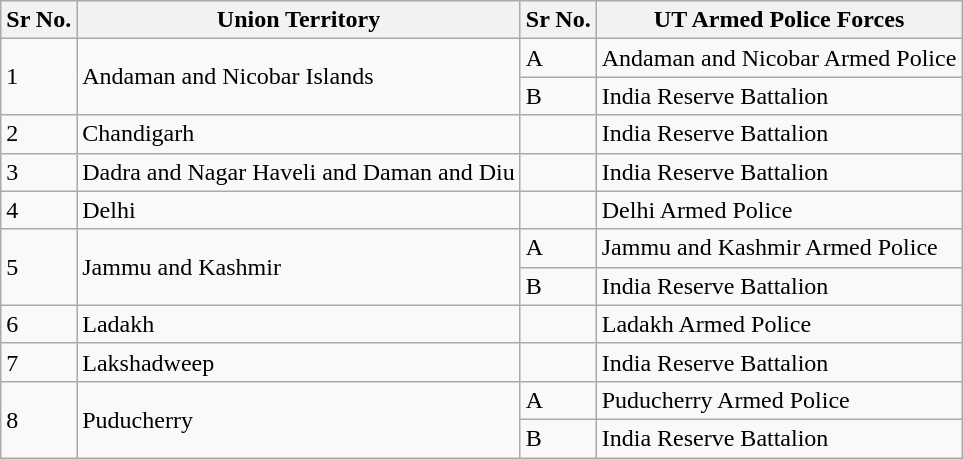<table class="wikitable">
<tr>
<th>Sr No.</th>
<th>Union Territory</th>
<th>Sr No.</th>
<th>UT Armed Police Forces</th>
</tr>
<tr>
<td rowspan="2">1</td>
<td rowspan="2">Andaman and Nicobar Islands</td>
<td>A</td>
<td>Andaman and Nicobar Armed Police</td>
</tr>
<tr>
<td>B</td>
<td>India Reserve Battalion</td>
</tr>
<tr>
<td>2</td>
<td>Chandigarh</td>
<td></td>
<td>India Reserve Battalion</td>
</tr>
<tr>
<td>3</td>
<td>Dadra and Nagar Haveli and Daman and Diu</td>
<td></td>
<td>India Reserve Battalion</td>
</tr>
<tr>
<td>4</td>
<td>Delhi</td>
<td></td>
<td>Delhi Armed Police</td>
</tr>
<tr>
<td rowspan="2">5</td>
<td rowspan="2">Jammu and Kashmir</td>
<td>A</td>
<td>Jammu and Kashmir Armed Police</td>
</tr>
<tr>
<td>B</td>
<td>India Reserve Battalion</td>
</tr>
<tr>
<td>6</td>
<td>Ladakh</td>
<td></td>
<td>Ladakh Armed Police</td>
</tr>
<tr>
<td>7</td>
<td>Lakshadweep</td>
<td></td>
<td>India Reserve Battalion</td>
</tr>
<tr>
<td rowspan="2">8</td>
<td rowspan="2">Puducherry</td>
<td>A</td>
<td>Puducherry Armed Police</td>
</tr>
<tr>
<td>B</td>
<td>India Reserve Battalion</td>
</tr>
</table>
